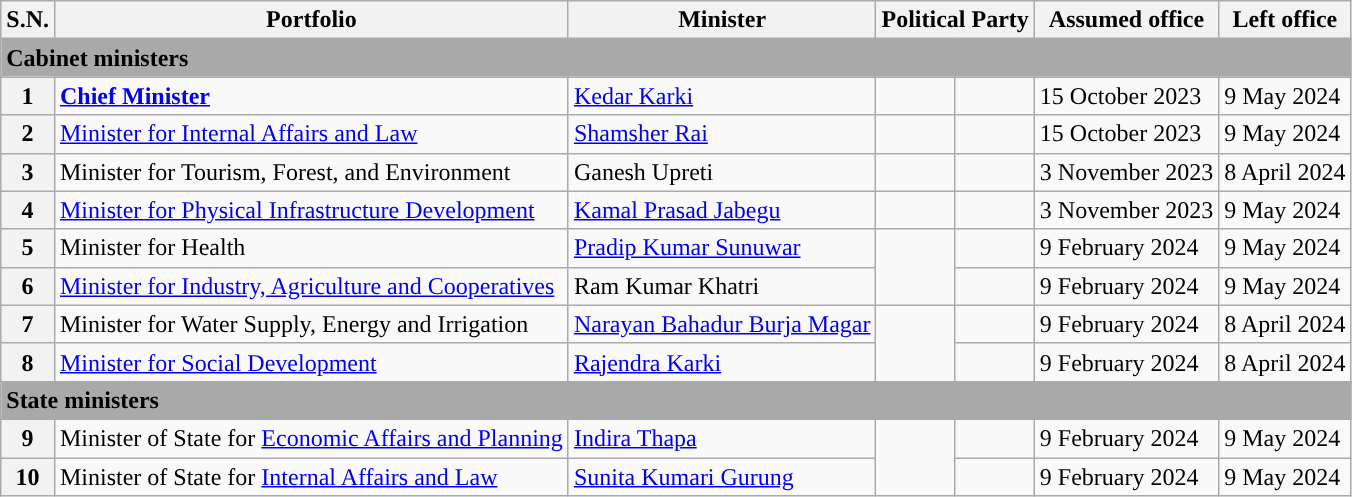<table class="wikitable">
<tr>
<th>S.N.</th>
<th>Portfolio</th>
<th>Minister<br></th>
<th colspan="2">Political Party</th>
<th>Assumed office</th>
<th>Left office</th>
</tr>
<tr>
<td colspan="7" bgcolor="darkgrey"><strong>Cabinet ministers</strong></td>
</tr>
<tr>
<th>1</th>
<td><strong><a href='#'>Chief Minister</a><br></strong></td>
<td><a href='#'>Kedar Karki</a><br></td>
<td></td>
<td></td>
<td>15 October 2023</td>
<td>9 May 2024</td>
</tr>
<tr>
<th>2</th>
<td><a href='#'>Minister for Internal Affairs and Law</a></td>
<td><a href='#'>Shamsher Rai</a><br></td>
<td></td>
<td></td>
<td>15 October 2023</td>
<td>9 May 2024</td>
</tr>
<tr>
<th>3</th>
<td>Minister for Tourism, Forest, and Environment</td>
<td>Ganesh Upreti<br></td>
<td></td>
<td></td>
<td>3 November 2023</td>
<td>8 April 2024</td>
</tr>
<tr>
<th>4</th>
<td><a href='#'>Minister for Physical Infrastructure Development</a></td>
<td><a href='#'>Kamal Prasad Jabegu</a><br></td>
<td></td>
<td></td>
<td>3 November 2023</td>
<td>9 May 2024</td>
</tr>
<tr>
<th>5</th>
<td>Minister for Health</td>
<td><a href='#'>Pradip Kumar Sunuwar</a><br></td>
<td rowspan="2"></td>
<td></td>
<td>9 February 2024</td>
<td>9 May 2024</td>
</tr>
<tr>
<th>6</th>
<td><a href='#'>Minister for Industry, Agriculture and Cooperatives</a></td>
<td>Ram Kumar Khatri<br></td>
<td></td>
<td>9 February 2024</td>
<td>9 May 2024</td>
</tr>
<tr>
<th>7</th>
<td>Minister for Water Supply, Energy and Irrigation</td>
<td><a href='#'>Narayan Bahadur Burja Magar</a><br></td>
<td rowspan="2"></td>
<td></td>
<td>9 February 2024</td>
<td>8 April 2024</td>
</tr>
<tr>
<th>8</th>
<td><a href='#'>Minister for Social Development</a></td>
<td><a href='#'>Rajendra Karki</a><br></td>
<td></td>
<td>9 February 2024</td>
<td>8 April 2024</td>
</tr>
<tr>
<td colspan="7" bgcolor="darkgrey"><strong>State ministers</strong></td>
</tr>
<tr>
<th>9</th>
<td>Minister of State for <a href='#'>Economic Affairs and Planning</a></td>
<td><a href='#'>Indira Thapa</a><br></td>
<td rowspan="2"></td>
<td></td>
<td>9 February 2024</td>
<td>9 May 2024</td>
</tr>
<tr>
<th>10</th>
<td>Minister of State for <a href='#'>Internal Affairs and Law</a></td>
<td><a href='#'>Sunita Kumari Gurung</a><br></td>
<td></td>
<td>9 February 2024</td>
<td>9 May 2024</td>
</tr>
</table>
